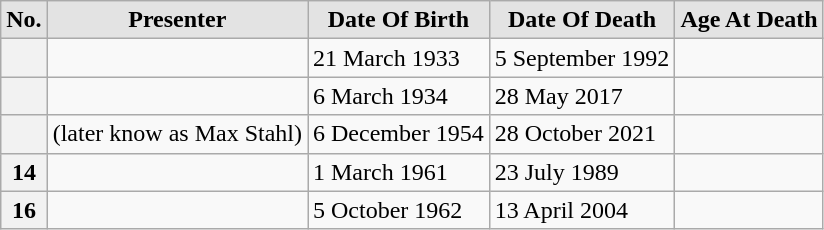<table class="wikitable sortable" style="margin: 1em 1em 1em 0; background: #f9f9f9; border: 1px #aaa solid; border-collapse: collapse">
<tr>
<th style="background-color: #e3e3e3;" scope="col">No.</th>
<th style="background-color: #e3e3e3;" scope="col">Presenter</th>
<th style="background-color: #e3e3e3;" scope="col">Date Of Birth</th>
<th style="background-color: #e3e3e3;" scope="col">Date Of Death</th>
<th style="background-color: #e3e3e3;" scope="col">Age At Death</th>
</tr>
<tr>
<th scope="row"></th>
<td></td>
<td>21 March 1933</td>
<td>5 September 1992</td>
<td></td>
</tr>
<tr>
<th scope="row"></th>
<td></td>
<td>6 March 1934</td>
<td>28 May 2017</td>
<td></td>
</tr>
<tr>
<th scope="row"></th>
<td> (later know as Max Stahl)</td>
<td>6 December 1954</td>
<td>28 October 2021</td>
<td></td>
</tr>
<tr>
<th scope="row">14</th>
<td></td>
<td>1 March 1961</td>
<td>23 July 1989</td>
<td></td>
</tr>
<tr>
<th scope="row">16</th>
<td></td>
<td>5 October 1962</td>
<td>13 April 2004</td>
<td></td>
</tr>
</table>
